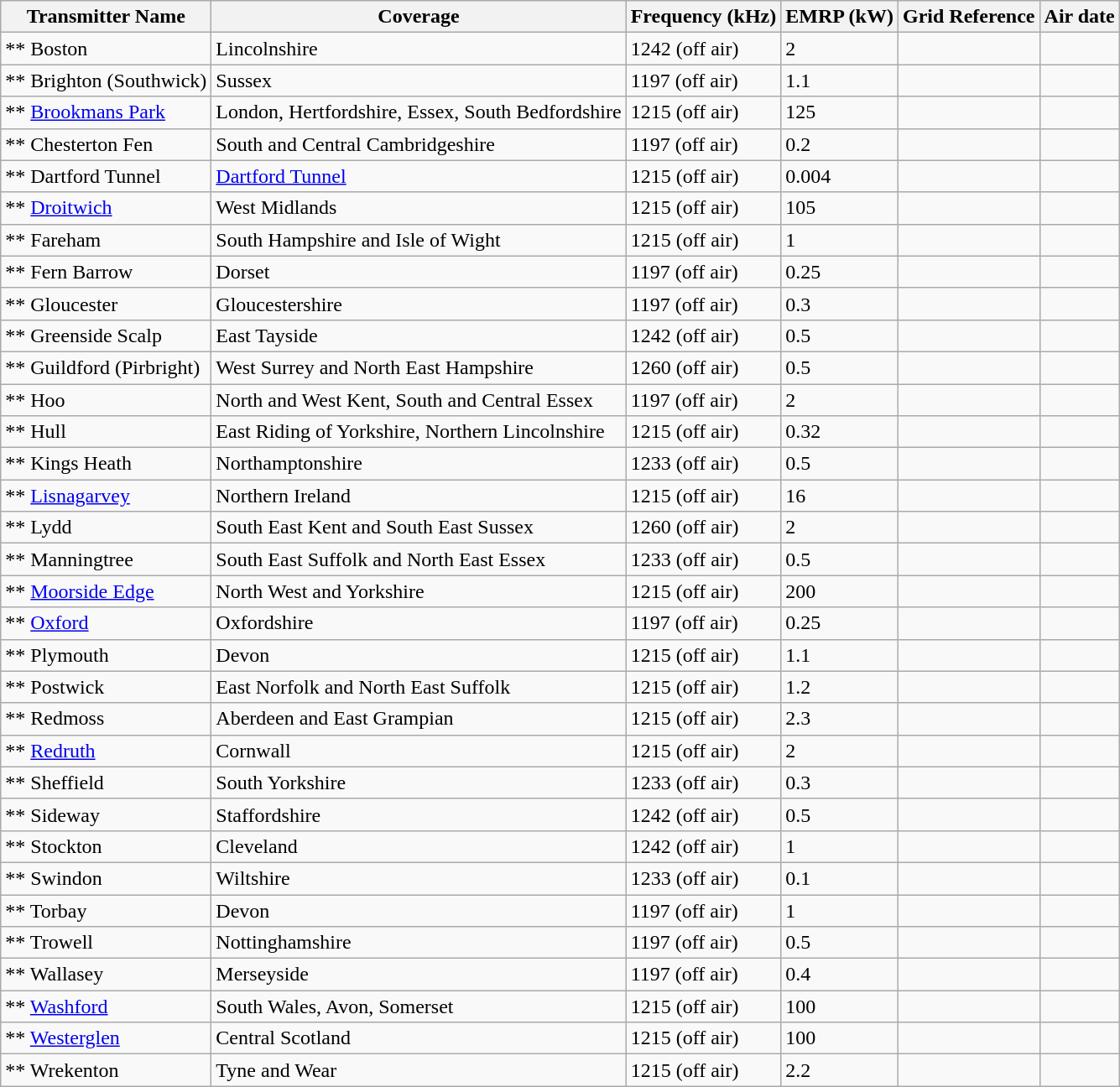<table class="wikitable sortable">
<tr>
<th>Transmitter Name</th>
<th>Coverage</th>
<th>Frequency (kHz)</th>
<th>EMRP (kW)</th>
<th>Grid Reference</th>
<th>Air date</th>
</tr>
<tr>
<td>** Boston</td>
<td>Lincolnshire</td>
<td>1242 (off air)</td>
<td>2</td>
<td></td>
<td></td>
</tr>
<tr>
<td>** Brighton (Southwick)</td>
<td>Sussex</td>
<td>1197 (off air)</td>
<td>1.1</td>
<td></td>
<td></td>
</tr>
<tr>
<td>** <a href='#'>Brookmans Park</a></td>
<td>London, Hertfordshire, Essex, South Bedfordshire</td>
<td>1215 (off air)</td>
<td>125</td>
<td></td>
<td></td>
</tr>
<tr>
<td>** Chesterton Fen</td>
<td>South and Central Cambridgeshire</td>
<td>1197 (off air)</td>
<td>0.2</td>
<td></td>
<td></td>
</tr>
<tr>
<td>** Dartford Tunnel</td>
<td><a href='#'>Dartford Tunnel</a></td>
<td>1215 (off air)</td>
<td>0.004</td>
<td></td>
<td></td>
</tr>
<tr>
<td>** <a href='#'>Droitwich</a></td>
<td>West Midlands</td>
<td>1215 (off air)</td>
<td>105</td>
<td></td>
<td></td>
</tr>
<tr>
<td>** Fareham</td>
<td>South Hampshire and Isle of Wight</td>
<td>1215 (off air)</td>
<td>1</td>
<td></td>
<td></td>
</tr>
<tr>
<td>** Fern Barrow</td>
<td>Dorset</td>
<td>1197 (off air)</td>
<td>0.25</td>
<td></td>
<td></td>
</tr>
<tr>
<td>** Gloucester</td>
<td>Gloucestershire</td>
<td>1197 (off air)</td>
<td>0.3</td>
<td></td>
<td></td>
</tr>
<tr>
<td>** Greenside Scalp</td>
<td>East Tayside</td>
<td>1242 (off air)</td>
<td>0.5</td>
<td></td>
<td></td>
</tr>
<tr>
<td>** Guildford (Pirbright)</td>
<td>West Surrey and North East Hampshire</td>
<td>1260 (off air)</td>
<td>0.5</td>
<td></td>
<td></td>
</tr>
<tr>
<td>** Hoo</td>
<td>North and West Kent, South and Central Essex</td>
<td>1197 (off air)</td>
<td>2</td>
<td></td>
<td></td>
</tr>
<tr>
<td>** Hull</td>
<td>East Riding of Yorkshire, Northern Lincolnshire</td>
<td>1215 (off air)</td>
<td>0.32</td>
<td></td>
<td></td>
</tr>
<tr>
<td>** Kings Heath</td>
<td>Northamptonshire</td>
<td>1233 (off air)</td>
<td>0.5</td>
<td></td>
<td></td>
</tr>
<tr>
<td>** <a href='#'>Lisnagarvey</a></td>
<td>Northern Ireland</td>
<td>1215 (off air)</td>
<td>16</td>
<td></td>
<td></td>
</tr>
<tr>
<td>** Lydd</td>
<td>South East Kent and South East Sussex</td>
<td>1260 (off air)</td>
<td>2</td>
<td></td>
<td></td>
</tr>
<tr>
<td>** Manningtree</td>
<td>South East Suffolk and North East Essex</td>
<td>1233 (off air)</td>
<td>0.5</td>
<td></td>
<td></td>
</tr>
<tr>
<td>** <a href='#'>Moorside Edge</a></td>
<td>North West and Yorkshire</td>
<td>1215 (off air)</td>
<td>200</td>
<td></td>
<td></td>
</tr>
<tr>
<td>** <a href='#'>Oxford</a></td>
<td>Oxfordshire</td>
<td>1197 (off air)</td>
<td>0.25</td>
<td></td>
<td></td>
</tr>
<tr>
<td>** Plymouth</td>
<td>Devon</td>
<td>1215 (off air)</td>
<td>1.1</td>
<td></td>
<td></td>
</tr>
<tr>
<td>** Postwick</td>
<td>East Norfolk and North East Suffolk</td>
<td>1215 (off air)</td>
<td>1.2</td>
<td></td>
<td></td>
</tr>
<tr>
<td>** Redmoss</td>
<td>Aberdeen and East Grampian</td>
<td>1215 (off air)</td>
<td>2.3</td>
<td></td>
<td></td>
</tr>
<tr>
<td>** <a href='#'>Redruth</a></td>
<td>Cornwall</td>
<td>1215 (off air)</td>
<td>2</td>
<td></td>
<td></td>
</tr>
<tr>
<td>** Sheffield</td>
<td>South Yorkshire</td>
<td>1233 (off air)</td>
<td>0.3</td>
<td></td>
<td></td>
</tr>
<tr>
<td>** Sideway</td>
<td>Staffordshire</td>
<td>1242 (off air)</td>
<td>0.5</td>
<td></td>
<td></td>
</tr>
<tr>
<td>** Stockton</td>
<td>Cleveland</td>
<td>1242 (off air)</td>
<td>1</td>
<td></td>
<td></td>
</tr>
<tr>
<td>** Swindon</td>
<td>Wiltshire</td>
<td>1233 (off air)</td>
<td>0.1</td>
<td></td>
<td></td>
</tr>
<tr>
<td>** Torbay</td>
<td>Devon</td>
<td>1197 (off air)</td>
<td>1</td>
<td></td>
<td></td>
</tr>
<tr>
<td>** Trowell</td>
<td>Nottinghamshire</td>
<td>1197 (off air)</td>
<td>0.5</td>
<td></td>
<td></td>
</tr>
<tr>
<td>** Wallasey</td>
<td>Merseyside</td>
<td>1197 (off air)</td>
<td>0.4</td>
<td></td>
<td></td>
</tr>
<tr>
<td>** <a href='#'>Washford</a></td>
<td>South Wales, Avon, Somerset</td>
<td>1215 (off air)</td>
<td>100</td>
<td></td>
<td></td>
</tr>
<tr>
<td>** <a href='#'>Westerglen</a></td>
<td>Central Scotland</td>
<td>1215 (off air)</td>
<td>100</td>
<td></td>
<td></td>
</tr>
<tr>
<td>** Wrekenton</td>
<td>Tyne and Wear</td>
<td>1215 (off air)</td>
<td>2.2</td>
<td></td>
<td></td>
</tr>
</table>
